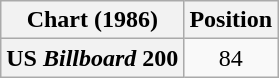<table class="wikitable plainrowheaders" style="text-align:center">
<tr>
<th scope="col">Chart (1986)</th>
<th scope="col">Position</th>
</tr>
<tr>
<th scope="row">US <em>Billboard</em> 200</th>
<td>84</td>
</tr>
</table>
